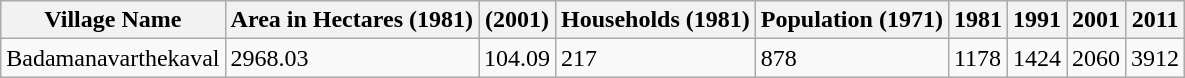<table class="wikitable">
<tr>
<th>Village Name</th>
<th>Area in Hectares (1981)</th>
<th>(2001)</th>
<th>Households (1981)</th>
<th>Population (1971)</th>
<th>1981</th>
<th>1991</th>
<th>2001</th>
<th>2011</th>
</tr>
<tr>
<td>Badamanavarthekaval</td>
<td>2968.03</td>
<td>104.09</td>
<td>217</td>
<td>878</td>
<td>1178</td>
<td>1424</td>
<td>2060</td>
<td>3912</td>
</tr>
</table>
